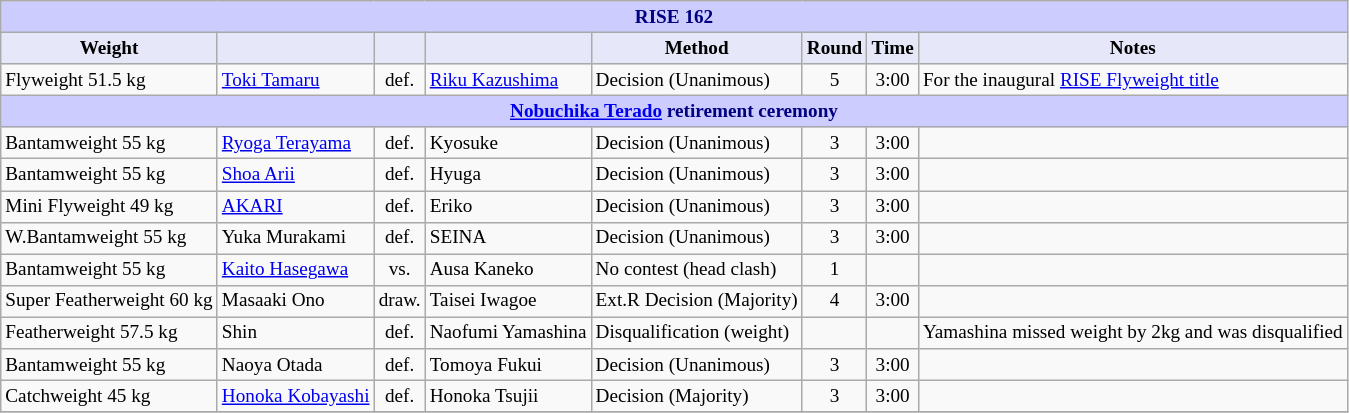<table class="wikitable" style="font-size: 80%;">
<tr>
<th colspan="8" style="background-color: #ccf; color: #000080; text-align: center;"><strong>RISE 162</strong></th>
</tr>
<tr>
<th colspan="1" style="background-color: #E6E8FA; color: #000000; text-align: center;">Weight</th>
<th colspan="1" style="background-color: #E6E8FA; color: #000000; text-align: center;"></th>
<th colspan="1" style="background-color: #E6E8FA; color: #000000; text-align: center;"></th>
<th colspan="1" style="background-color: #E6E8FA; color: #000000; text-align: center;"></th>
<th colspan="1" style="background-color: #E6E8FA; color: #000000; text-align: center;">Method</th>
<th colspan="1" style="background-color: #E6E8FA; color: #000000; text-align: center;">Round</th>
<th colspan="1" style="background-color: #E6E8FA; color: #000000; text-align: center;">Time</th>
<th colspan="1" style="background-color: #E6E8FA; color: #000000; text-align: center;">Notes</th>
</tr>
<tr>
<td>Flyweight 51.5 kg</td>
<td> <a href='#'>Toki Tamaru</a></td>
<td align=center>def.</td>
<td> <a href='#'>Riku Kazushima</a></td>
<td>Decision (Unanimous)</td>
<td align=center>5</td>
<td align=center>3:00</td>
<td>For the inaugural <a href='#'>RISE Flyweight title</a></td>
</tr>
<tr>
<th colspan="8" style="background-color: #ccf; color: #000080; text-align: center;"><strong><a href='#'>Nobuchika Terado</a> retirement ceremony</strong></th>
</tr>
<tr>
<td>Bantamweight 55 kg</td>
<td> <a href='#'>Ryoga Terayama</a></td>
<td align=center>def.</td>
<td> Kyosuke</td>
<td>Decision (Unanimous)</td>
<td align=center>3</td>
<td align=center>3:00</td>
<td></td>
</tr>
<tr>
<td>Bantamweight 55 kg</td>
<td> <a href='#'>Shoa Arii</a></td>
<td align=center>def.</td>
<td> Hyuga</td>
<td>Decision (Unanimous)</td>
<td align=center>3</td>
<td align=center>3:00</td>
<td></td>
</tr>
<tr>
<td>Mini Flyweight 49 kg</td>
<td> <a href='#'>AKARI</a></td>
<td align=center>def.</td>
<td> Eriko</td>
<td>Decision (Unanimous)</td>
<td align=center>3</td>
<td align=center>3:00</td>
<td></td>
</tr>
<tr>
<td>W.Bantamweight 55 kg</td>
<td> Yuka Murakami</td>
<td align=center>def.</td>
<td> SEINA</td>
<td>Decision (Unanimous)</td>
<td align=center>3</td>
<td align=center>3:00</td>
<td></td>
</tr>
<tr>
<td>Bantamweight 55 kg</td>
<td> <a href='#'>Kaito Hasegawa</a></td>
<td align=center>vs.</td>
<td> Ausa Kaneko</td>
<td>No contest (head clash)</td>
<td align=center>1</td>
<td align=center></td>
<td></td>
</tr>
<tr>
<td>Super Featherweight 60 kg</td>
<td> Masaaki Ono</td>
<td align=center>draw.</td>
<td> Taisei Iwagoe</td>
<td>Ext.R Decision (Majority)</td>
<td align=center>4</td>
<td align=center>3:00</td>
<td></td>
</tr>
<tr>
<td>Featherweight 57.5 kg</td>
<td> Shin</td>
<td align=center>def.</td>
<td> Naofumi Yamashina</td>
<td>Disqualification (weight)</td>
<td align=center></td>
<td align=center></td>
<td>Yamashina missed weight by 2kg and was disqualified</td>
</tr>
<tr>
<td>Bantamweight 55 kg</td>
<td> Naoya Otada</td>
<td align=center>def.</td>
<td> Tomoya Fukui</td>
<td>Decision (Unanimous)</td>
<td align=center>3</td>
<td align=center>3:00</td>
<td></td>
</tr>
<tr>
<td>Catchweight 45 kg</td>
<td> <a href='#'>Honoka Kobayashi</a></td>
<td align=center>def.</td>
<td> Honoka Tsujii</td>
<td>Decision (Majority)</td>
<td align=center>3</td>
<td align=center>3:00</td>
<td></td>
</tr>
<tr>
</tr>
</table>
